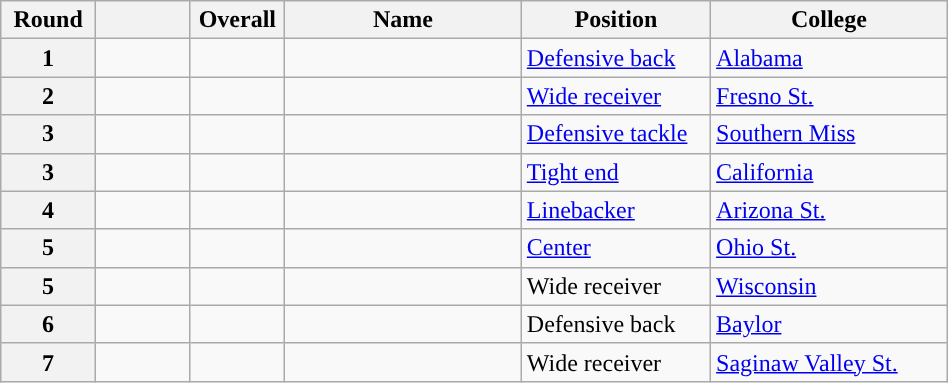<table class="wikitable sortable" style="width: 50%;">
<tr>
<th scope="col" style="width: 10%;">Round</th>
<th scope="col" style="width: 10%;"></th>
<th scope="col" style="width: 10%;">Overall</th>
<th scope="col" style="width: 25%;">Name</th>
<th scope="col" style="width: 20%;">Position</th>
<th scope="col" style="width: 25%;">College</th>
</tr>
<tr>
<th scope="row">1</th>
<td></td>
<td></td>
<td></td>
<td><a href='#'>Defensive back</a></td>
<td><a href='#'>Alabama</a></td>
</tr>
<tr>
<th scope="row">2</th>
<td></td>
<td></td>
<td></td>
<td><a href='#'>Wide receiver</a></td>
<td><a href='#'>Fresno St.</a></td>
</tr>
<tr>
<th scope="row">3</th>
<td></td>
<td></td>
<td></td>
<td><a href='#'>Defensive tackle</a></td>
<td><a href='#'>Southern Miss</a></td>
</tr>
<tr>
<th scope="row">3</th>
<td></td>
<td></td>
<td></td>
<td><a href='#'>Tight end</a></td>
<td><a href='#'>California</a></td>
</tr>
<tr>
<th scope="row">4</th>
<td></td>
<td></td>
<td></td>
<td><a href='#'>Linebacker</a></td>
<td><a href='#'>Arizona St.</a></td>
</tr>
<tr>
<th scope="row">5</th>
<td></td>
<td></td>
<td></td>
<td><a href='#'>Center</a></td>
<td><a href='#'>Ohio St.</a></td>
</tr>
<tr>
<th scope="row">5</th>
<td></td>
<td></td>
<td></td>
<td>Wide receiver</td>
<td><a href='#'>Wisconsin</a></td>
</tr>
<tr>
<th scope="row">6</th>
<td></td>
<td></td>
<td></td>
<td>Defensive back</td>
<td><a href='#'>Baylor</a></td>
</tr>
<tr>
<th scope="row">7</th>
<td></td>
<td></td>
<td></td>
<td>Wide receiver</td>
<td><a href='#'>Saginaw Valley St.</a></td>
</tr>
</table>
